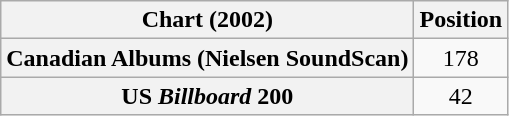<table class="wikitable plainrowheaders" style="text-align:center">
<tr>
<th scope="col">Chart (2002)</th>
<th scope="col">Position</th>
</tr>
<tr>
<th scope="row">Canadian Albums (Nielsen SoundScan)</th>
<td>178</td>
</tr>
<tr>
<th scope="row">US <em>Billboard</em> 200</th>
<td>42</td>
</tr>
</table>
